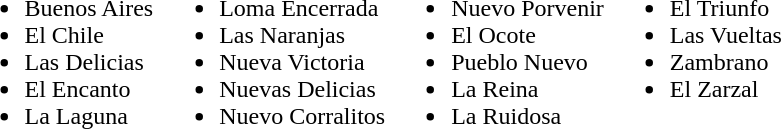<table>
<tr>
<td valign="top"><br><ul><li>Buenos Aires</li><li>El Chile</li><li>Las Delicias</li><li>El Encanto</li><li>La Laguna</li></ul></td>
<td valign="top"><br><ul><li>Loma Encerrada</li><li>Las Naranjas</li><li>Nueva Victoria</li><li>Nuevas Delicias</li><li>Nuevo Corralitos</li></ul></td>
<td valign="top"><br><ul><li>Nuevo Porvenir</li><li>El Ocote</li><li>Pueblo Nuevo</li><li>La Reina</li><li>La Ruidosa</li></ul></td>
<td valign="top"><br><ul><li>El Triunfo</li><li>Las Vueltas</li><li>Zambrano</li><li>El Zarzal</li></ul></td>
</tr>
</table>
